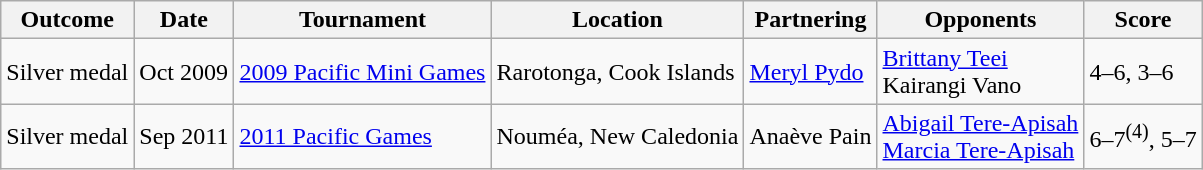<table class="wikitable">
<tr>
<th>Outcome</th>
<th>Date</th>
<th>Tournament</th>
<th>Location</th>
<th>Partnering</th>
<th>Opponents</th>
<th>Score</th>
</tr>
<tr>
<td> Silver medal</td>
<td>Oct 2009</td>
<td><a href='#'>2009 Pacific Mini Games</a></td>
<td>Rarotonga, Cook Islands</td>
<td> <a href='#'>Meryl Pydo</a></td>
<td> <a href='#'>Brittany Teei</a><br> Kairangi Vano</td>
<td>4–6, 3–6</td>
</tr>
<tr>
<td> Silver medal</td>
<td>Sep 2011</td>
<td><a href='#'>2011 Pacific Games</a></td>
<td>Nouméa, New Caledonia</td>
<td> Anaève Pain</td>
<td> <a href='#'>Abigail Tere-Apisah</a><br> <a href='#'>Marcia Tere-Apisah</a></td>
<td>6–7<sup>(4)</sup>, 5–7</td>
</tr>
</table>
